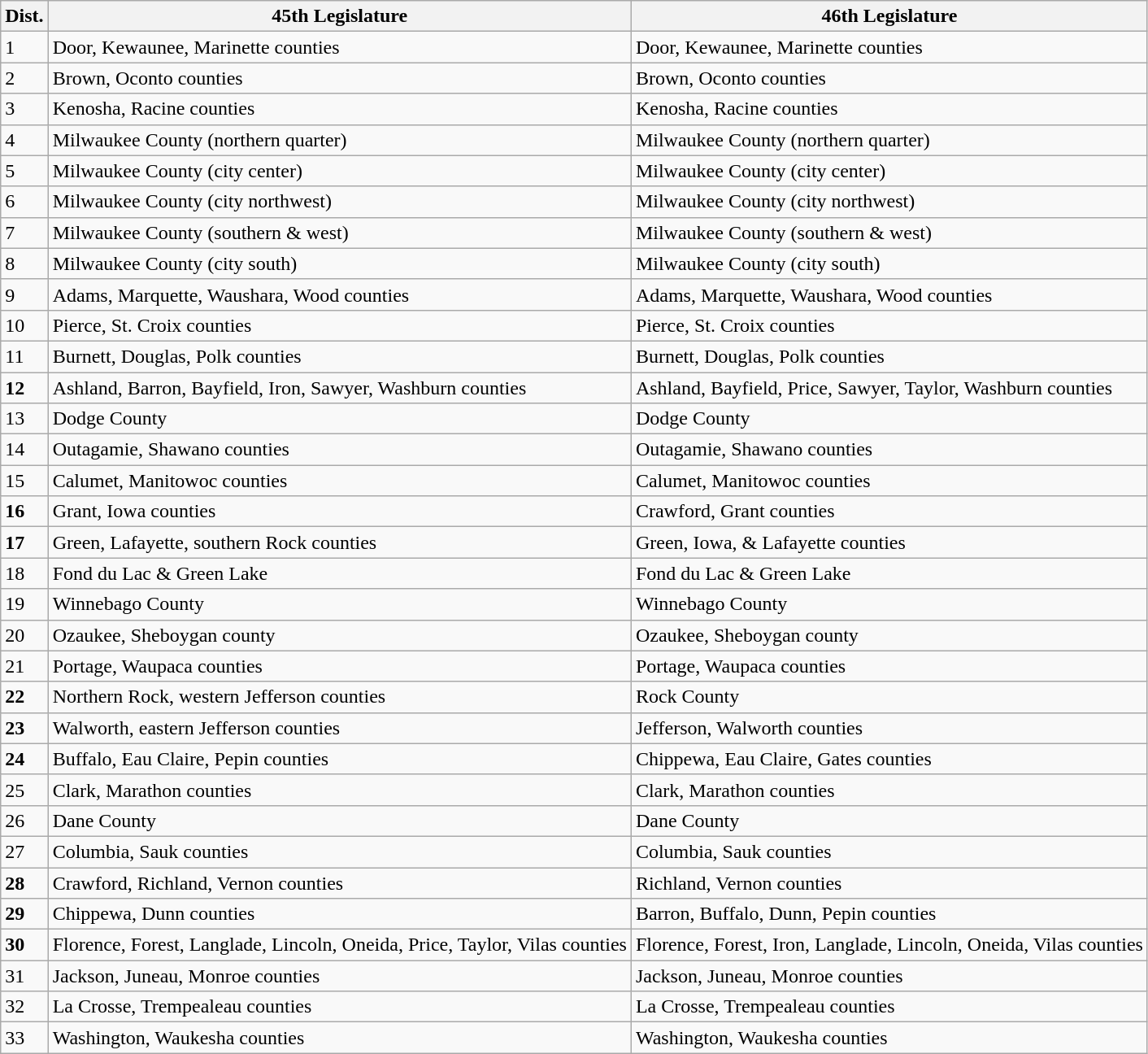<table class="wikitable">
<tr>
<th>Dist.</th>
<th>45th Legislature</th>
<th>46th Legislature</th>
</tr>
<tr>
<td>1</td>
<td>Door, Kewaunee, Marinette counties</td>
<td>Door, Kewaunee, Marinette counties</td>
</tr>
<tr>
<td>2</td>
<td>Brown, Oconto counties</td>
<td>Brown, Oconto counties</td>
</tr>
<tr>
<td>3</td>
<td>Kenosha, Racine counties</td>
<td>Kenosha, Racine counties</td>
</tr>
<tr>
<td>4</td>
<td>Milwaukee County (northern quarter)</td>
<td>Milwaukee County (northern quarter)</td>
</tr>
<tr>
<td>5</td>
<td>Milwaukee County (city center)</td>
<td>Milwaukee County (city center)</td>
</tr>
<tr>
<td>6</td>
<td>Milwaukee County (city northwest)</td>
<td>Milwaukee County (city northwest)</td>
</tr>
<tr>
<td>7</td>
<td>Milwaukee County (southern & west)</td>
<td>Milwaukee County (southern & west)</td>
</tr>
<tr>
<td>8</td>
<td>Milwaukee County (city south)</td>
<td>Milwaukee County (city south)</td>
</tr>
<tr>
<td>9</td>
<td>Adams, Marquette, Waushara, Wood counties</td>
<td>Adams, Marquette, Waushara, Wood counties</td>
</tr>
<tr>
<td>10</td>
<td>Pierce, St. Croix counties</td>
<td>Pierce, St. Croix counties</td>
</tr>
<tr>
<td>11</td>
<td>Burnett, Douglas, Polk counties</td>
<td>Burnett, Douglas, Polk counties</td>
</tr>
<tr>
<td><strong>12</strong></td>
<td>Ashland, Barron, Bayfield, Iron, Sawyer, Washburn counties</td>
<td>Ashland, Bayfield, Price, Sawyer, Taylor, Washburn counties</td>
</tr>
<tr>
<td>13</td>
<td>Dodge County</td>
<td>Dodge County</td>
</tr>
<tr>
<td>14</td>
<td>Outagamie, Shawano counties</td>
<td>Outagamie, Shawano counties</td>
</tr>
<tr>
<td>15</td>
<td>Calumet, Manitowoc counties</td>
<td>Calumet, Manitowoc counties</td>
</tr>
<tr>
<td><strong>16</strong></td>
<td>Grant, Iowa counties</td>
<td>Crawford, Grant counties</td>
</tr>
<tr>
<td><strong>17</strong></td>
<td>Green, Lafayette, southern Rock counties</td>
<td>Green, Iowa, & Lafayette counties</td>
</tr>
<tr>
<td>18</td>
<td>Fond du Lac & Green Lake</td>
<td>Fond du Lac & Green Lake</td>
</tr>
<tr>
<td>19</td>
<td>Winnebago County</td>
<td>Winnebago County</td>
</tr>
<tr>
<td>20</td>
<td>Ozaukee, Sheboygan county</td>
<td>Ozaukee, Sheboygan county</td>
</tr>
<tr>
<td>21</td>
<td>Portage, Waupaca counties</td>
<td>Portage, Waupaca counties</td>
</tr>
<tr>
<td><strong>22</strong></td>
<td>Northern Rock, western Jefferson counties</td>
<td>Rock County</td>
</tr>
<tr>
<td><strong>23</strong></td>
<td>Walworth, eastern Jefferson counties</td>
<td>Jefferson, Walworth counties</td>
</tr>
<tr>
<td><strong>24</strong></td>
<td>Buffalo, Eau Claire, Pepin counties</td>
<td>Chippewa, Eau Claire, Gates counties</td>
</tr>
<tr>
<td>25</td>
<td>Clark, Marathon counties</td>
<td>Clark, Marathon counties</td>
</tr>
<tr>
<td>26</td>
<td>Dane County</td>
<td>Dane County</td>
</tr>
<tr>
<td>27</td>
<td>Columbia, Sauk counties</td>
<td>Columbia, Sauk counties</td>
</tr>
<tr>
<td><strong>28</strong></td>
<td>Crawford, Richland, Vernon counties</td>
<td>Richland, Vernon counties</td>
</tr>
<tr>
<td><strong>29</strong></td>
<td>Chippewa, Dunn counties</td>
<td>Barron, Buffalo, Dunn, Pepin counties</td>
</tr>
<tr>
<td><strong>30</strong></td>
<td>Florence, Forest, Langlade, Lincoln, Oneida, Price, Taylor, Vilas counties</td>
<td>Florence, Forest, Iron, Langlade, Lincoln, Oneida, Vilas counties</td>
</tr>
<tr>
<td>31</td>
<td>Jackson, Juneau, Monroe counties</td>
<td>Jackson, Juneau, Monroe counties</td>
</tr>
<tr>
<td>32</td>
<td>La Crosse, Trempealeau counties</td>
<td>La Crosse, Trempealeau counties</td>
</tr>
<tr>
<td>33</td>
<td>Washington, Waukesha counties</td>
<td>Washington, Waukesha counties</td>
</tr>
</table>
